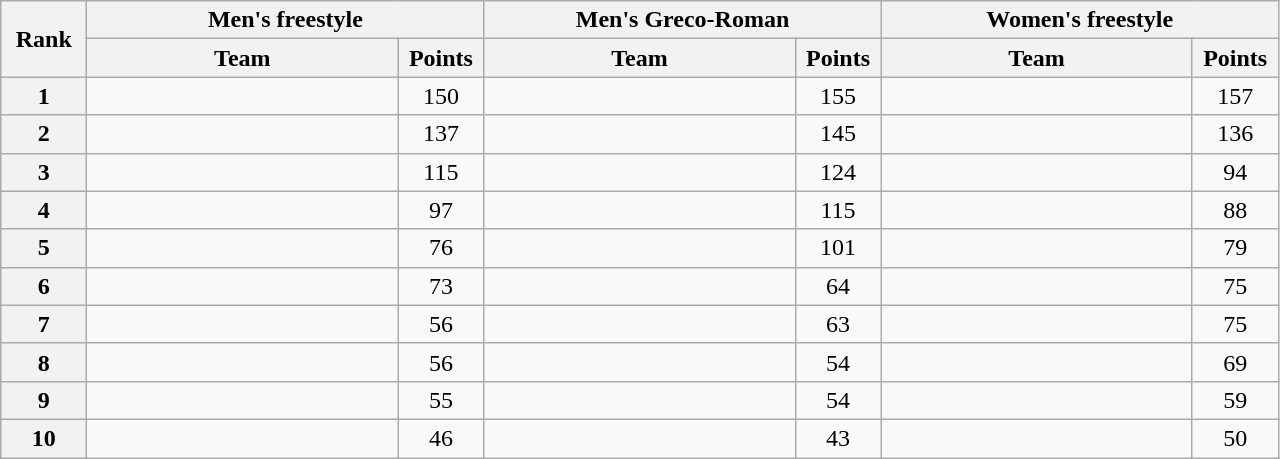<table class="wikitable" style="text-align:center;">
<tr>
<th width=50 rowspan="2">Rank</th>
<th colspan="2">Men's freestyle</th>
<th colspan="2">Men's Greco-Roman</th>
<th colspan="2">Women's freestyle</th>
</tr>
<tr>
<th width=200>Team</th>
<th width=50>Points</th>
<th width=200>Team</th>
<th width=50>Points</th>
<th width=200>Team</th>
<th width=50>Points</th>
</tr>
<tr>
<th>1</th>
<td align=left></td>
<td>150</td>
<td align=left></td>
<td>155</td>
<td align=left></td>
<td>157</td>
</tr>
<tr>
<th>2</th>
<td align=left></td>
<td>137</td>
<td align=left></td>
<td>145</td>
<td align=left></td>
<td>136</td>
</tr>
<tr>
<th>3</th>
<td align=left></td>
<td>115</td>
<td align=left></td>
<td>124</td>
<td align=left></td>
<td>94</td>
</tr>
<tr>
<th>4</th>
<td align=left></td>
<td>97</td>
<td align=left></td>
<td>115</td>
<td align=left></td>
<td>88</td>
</tr>
<tr>
<th>5</th>
<td align=left></td>
<td>76</td>
<td align=left></td>
<td>101</td>
<td align=left></td>
<td>79</td>
</tr>
<tr>
<th>6</th>
<td align=left></td>
<td>73</td>
<td align=left></td>
<td>64</td>
<td align=left></td>
<td>75</td>
</tr>
<tr>
<th>7</th>
<td align=left></td>
<td>56</td>
<td align=left></td>
<td>63</td>
<td align=left></td>
<td>75</td>
</tr>
<tr>
<th>8</th>
<td align=left></td>
<td>56</td>
<td align=left></td>
<td>54</td>
<td align=left></td>
<td>69</td>
</tr>
<tr>
<th>9</th>
<td align=left></td>
<td>55</td>
<td align=left></td>
<td>54</td>
<td align=left></td>
<td>59</td>
</tr>
<tr>
<th>10</th>
<td align=left></td>
<td>46</td>
<td align=left></td>
<td>43</td>
<td align=left></td>
<td>50</td>
</tr>
</table>
